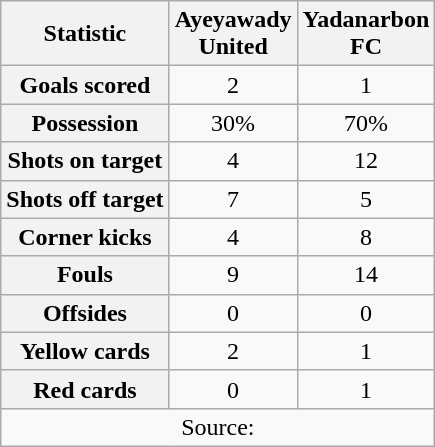<table class="wikitable plainrowheaders" style="text-align:center">
<tr>
<th scope="col">Statistic</th>
<th scope="col" style="width:75px">Ayeyawady United</th>
<th scope="col" style="width:75px">Yadanarbon FC</th>
</tr>
<tr>
<th scope=row>Goals scored</th>
<td>2</td>
<td>1</td>
</tr>
<tr>
<th scope=row>Possession</th>
<td>30%</td>
<td>70%</td>
</tr>
<tr>
<th scope=row>Shots on target</th>
<td>4</td>
<td>12</td>
</tr>
<tr>
<th scope=row>Shots off target</th>
<td>7</td>
<td>5</td>
</tr>
<tr>
<th scope=row>Corner kicks</th>
<td>4</td>
<td>8</td>
</tr>
<tr>
<th scope=row>Fouls</th>
<td>9</td>
<td>14</td>
</tr>
<tr>
<th scope=row>Offsides</th>
<td>0</td>
<td>0</td>
</tr>
<tr>
<th scope=row>Yellow cards</th>
<td>2</td>
<td>1</td>
</tr>
<tr>
<th scope=row>Red cards</th>
<td>0</td>
<td>1</td>
</tr>
<tr>
<td colspan="3">Source:</td>
</tr>
</table>
